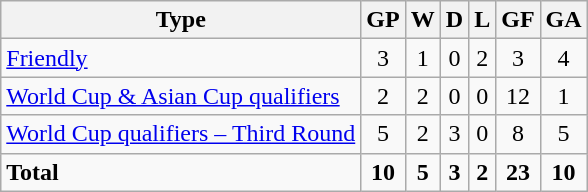<table class="wikitable" style="text-align:center">
<tr>
<th>Type</th>
<th>GP</th>
<th>W</th>
<th>D</th>
<th>L</th>
<th>GF</th>
<th>GA</th>
</tr>
<tr>
<td align=left><a href='#'>Friendly</a></td>
<td>3</td>
<td>1</td>
<td>0</td>
<td>2</td>
<td>3</td>
<td>4</td>
</tr>
<tr>
<td align=left><a href='#'>World Cup & Asian Cup qualifiers</a></td>
<td>2</td>
<td>2</td>
<td>0</td>
<td>0</td>
<td>12</td>
<td>1</td>
</tr>
<tr>
<td align=left><a href='#'>World Cup qualifiers – Third Round</a></td>
<td>5</td>
<td>2</td>
<td>3</td>
<td>0</td>
<td>8</td>
<td>5</td>
</tr>
<tr>
<td align=left><strong>Total</strong></td>
<td><strong>10</strong></td>
<td><strong>5</strong></td>
<td><strong>3</strong></td>
<td><strong>2</strong></td>
<td><strong>23</strong></td>
<td><strong>10</strong></td>
</tr>
</table>
